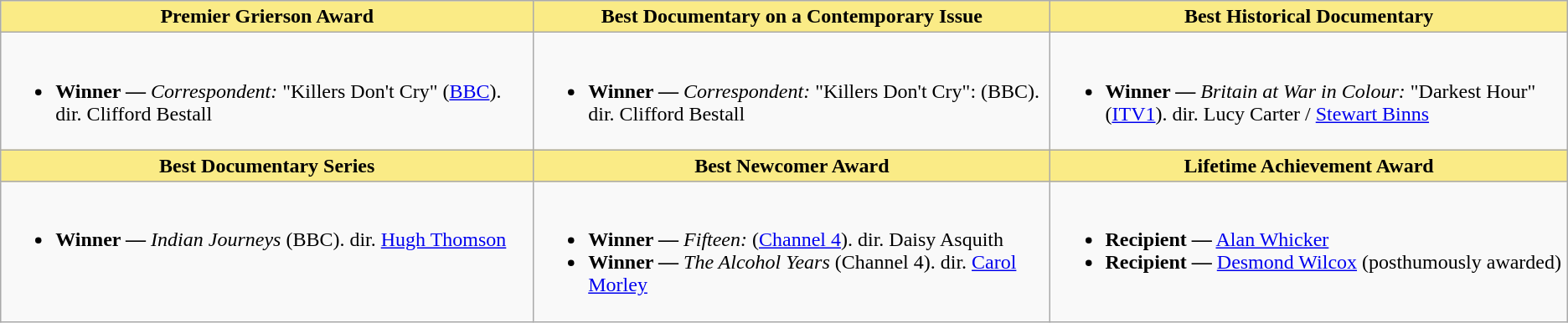<table class="wikitable" style="font-size:100%">
<tr>
<th style="background:#FAEB86;" width="34%"><strong>Premier Grierson Award</strong></th>
<th style="background:#FAEB86;" width="33%"><strong>Best Documentary on a Contemporary Issue</strong></th>
<th style="background:#FAEB86;" width="33%"><strong>Best Historical Documentary</strong></th>
</tr>
<tr>
<td style="vertical-align:top"><br><ul><li><strong>Winner —</strong> <em>Correspondent:</em> "Killers Don't Cry" (<a href='#'>BBC</a>). dir. Clifford Bestall</li></ul></td>
<td style="vertical-align:top"><br><ul><li><strong>Winner —</strong> <em>Correspondent:</em> "Killers Don't Cry": (BBC). dir. Clifford Bestall</li></ul></td>
<td style="vertical-align:top"><br><ul><li><strong>Winner —</strong> <em>Britain at War in Colour:</em> "Darkest Hour" (<a href='#'>ITV1</a>). dir. Lucy Carter / <a href='#'>Stewart Binns</a></li></ul></td>
</tr>
<tr>
<th style="background:#FAEB86;" width="34%"><strong>Best Documentary Series</strong></th>
<th style="background:#FAEB86;" width="33%"><strong>Best Newcomer Award</strong></th>
<th style="background:#FAEB86;" width="33%"><strong>Lifetime Achievement Award</strong></th>
</tr>
<tr>
<td style="vertical-align:top"><br><ul><li><strong>Winner —</strong> <em>Indian Journeys</em> (BBC). dir. <a href='#'>Hugh Thomson</a></li></ul></td>
<td style="vertical-align:top"><br><ul><li><strong>Winner —</strong> <em>Fifteen:</em> (<a href='#'>Channel 4</a>). dir. Daisy Asquith</li><li><strong>Winner —</strong> <em>The Alcohol Years</em> (Channel 4). dir. <a href='#'>Carol Morley</a></li></ul></td>
<td style="vertical-align:top"><br><ul><li><strong>Recipient —</strong> <a href='#'>Alan Whicker</a></li><li><strong>Recipient —</strong> <a href='#'>Desmond Wilcox</a> (posthumously awarded)</li></ul></td>
</tr>
</table>
